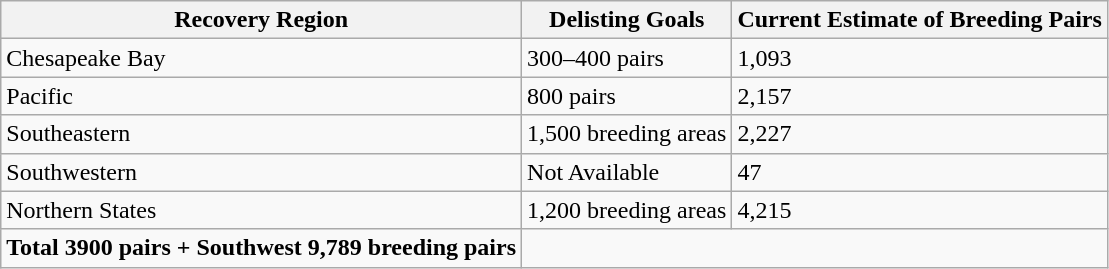<table class="wikitable">
<tr>
<th>Recovery Region</th>
<th>Delisting Goals</th>
<th>Current Estimate of Breeding Pairs</th>
</tr>
<tr>
<td>Chesapeake Bay</td>
<td>300–400 pairs</td>
<td>1,093</td>
</tr>
<tr>
<td>Pacific</td>
<td>800 pairs</td>
<td>2,157</td>
</tr>
<tr>
<td>Southeastern</td>
<td>1,500 breeding areas</td>
<td>2,227</td>
</tr>
<tr>
<td>Southwestern</td>
<td>Not Available</td>
<td>47</td>
</tr>
<tr>
<td>Northern States</td>
<td>1,200 breeding areas</td>
<td>4,215</td>
</tr>
<tr>
<td><strong>Total 3900 pairs + Southwest 9,789 breeding pairs</strong></td>
</tr>
</table>
